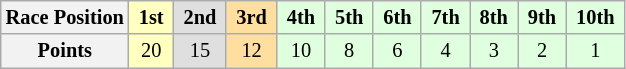<table class="wikitable" style="font-size:85%; text-align:center">
<tr>
<th>Race Position</th>
<td style="background:#ffffbf;"> <strong>1st</strong> </td>
<td style="background:#dfdfdf;"> <strong>2nd</strong> </td>
<td style="background:#ffdf9f;"> <strong>3rd</strong> </td>
<td style="background:#dfffdf;"> <strong>4th</strong> </td>
<td style="background:#dfffdf;"> <strong>5th</strong> </td>
<td style="background:#dfffdf;"> <strong>6th</strong> </td>
<td style="background:#dfffdf;"> <strong>7th</strong> </td>
<td style="background:#dfffdf;"> <strong>8th</strong> </td>
<td style="background:#dfffdf;"> <strong>9th</strong> </td>
<td style="background:#dfffdf;"> <strong>10th</strong> </td>
</tr>
<tr>
<th>Points</th>
<td style="background:#ffffbf;">20</td>
<td style="background:#dfdfdf;">15</td>
<td style="background:#ffdf9f;">12</td>
<td style="background:#dfffdf;">10</td>
<td style="background:#dfffdf;">8</td>
<td style="background:#dfffdf;">6</td>
<td style="background:#dfffdf;">4</td>
<td style="background:#dfffdf;">3</td>
<td style="background:#dfffdf;">2</td>
<td style="background:#dfffdf;">1</td>
</tr>
</table>
